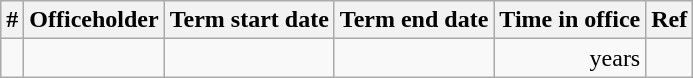<table class='wikitable sortable'>
<tr>
<th>#</th>
<th>Officeholder</th>
<th>Term start date</th>
<th>Term end date</th>
<th>Time in office</th>
<th class="unsortable">Ref</th>
</tr>
<tr>
<td align=center></td>
<td></td>
<td align=center></td>
<td align=center></td>
<td align=right> years</td>
<td></td>
</tr>
</table>
